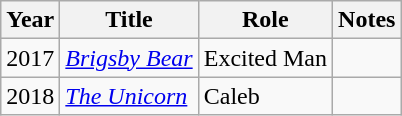<table class="wikitable">
<tr>
<th>Year</th>
<th>Title</th>
<th>Role</th>
<th>Notes</th>
</tr>
<tr>
<td>2017</td>
<td><em><a href='#'>Brigsby Bear</a></em></td>
<td>Excited Man</td>
<td></td>
</tr>
<tr>
<td>2018</td>
<td><em><a href='#'>The Unicorn</a></em></td>
<td>Caleb</td>
<td></td>
</tr>
</table>
